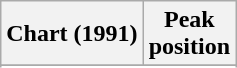<table class="wikitable sortable">
<tr>
<th align="left">Chart (1991)</th>
<th align="center">Peak<br>position</th>
</tr>
<tr>
</tr>
<tr>
</tr>
</table>
